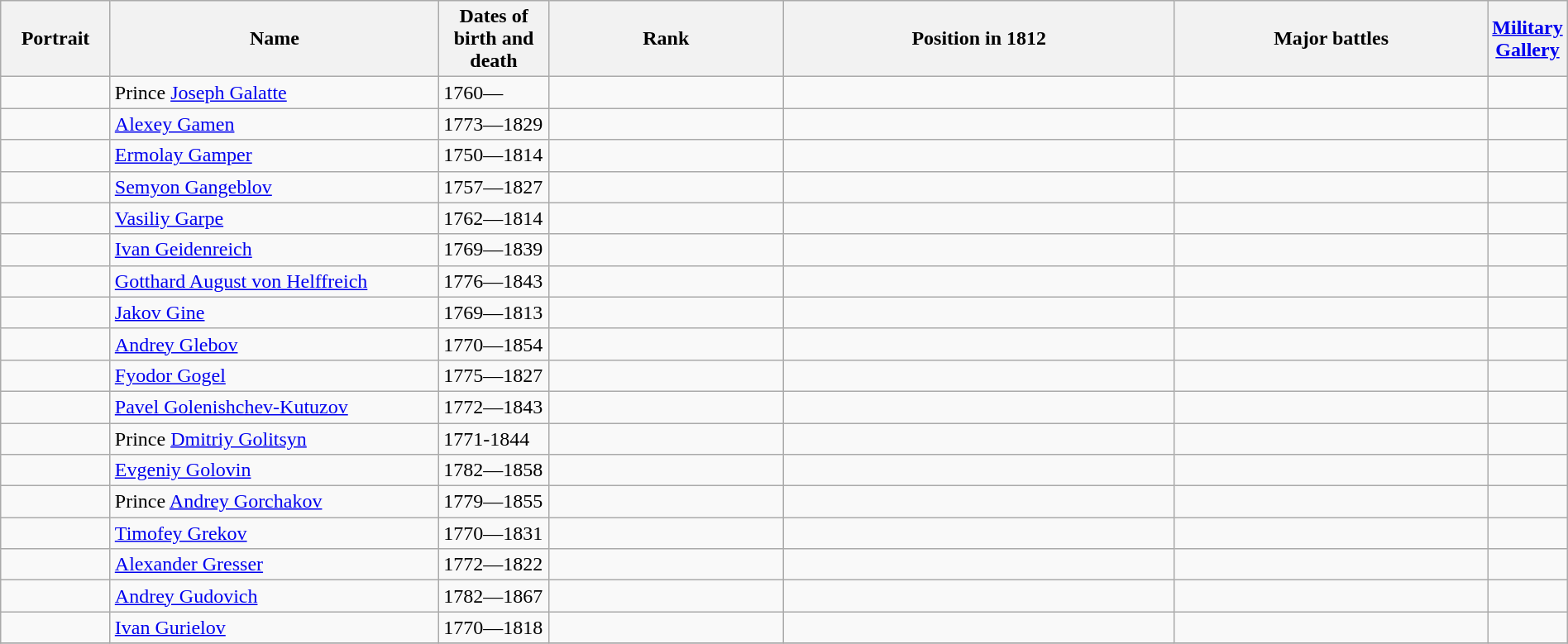<table width=100% class="wikitable">
<tr>
<th width=7%>Portrait</th>
<th width=21%>Name</th>
<th width=7%>Dates of birth and death</th>
<th width=15%>Rank</th>
<th width=25%>Position in 1812</th>
<th width=20%>Major battles</th>
<th width=5%><a href='#'>Military Gallery</a></th>
</tr>
<tr>
<td></td>
<td>Prince <a href='#'>Joseph Galatte</a></td>
<td>1760—</td>
<td></td>
<td></td>
<td></td>
<td></td>
</tr>
<tr>
<td></td>
<td><a href='#'>Alexey Gamen</a></td>
<td>1773—1829</td>
<td></td>
<td></td>
<td></td>
<td></td>
</tr>
<tr>
<td></td>
<td><a href='#'>Ermolay Gamper</a></td>
<td>1750—1814</td>
<td></td>
<td></td>
<td></td>
<td></td>
</tr>
<tr>
<td></td>
<td><a href='#'>Semyon Gangeblov</a></td>
<td>1757—1827</td>
<td></td>
<td></td>
<td></td>
<td></td>
</tr>
<tr>
<td></td>
<td><a href='#'>Vasiliy Garpe</a></td>
<td>1762—1814</td>
<td></td>
<td></td>
<td></td>
<td></td>
</tr>
<tr>
<td></td>
<td><a href='#'>Ivan Geidenreich</a></td>
<td>1769—1839</td>
<td></td>
<td></td>
<td></td>
<td></td>
</tr>
<tr>
<td></td>
<td><a href='#'>Gotthard August von Helffreich</a></td>
<td>1776—1843</td>
<td></td>
<td></td>
<td></td>
<td></td>
</tr>
<tr>
<td></td>
<td><a href='#'>Jakov Gine</a></td>
<td>1769—1813</td>
<td></td>
<td></td>
<td></td>
<td></td>
</tr>
<tr>
<td></td>
<td><a href='#'>Andrey Glebov</a></td>
<td>1770—1854</td>
<td></td>
<td></td>
<td></td>
<td></td>
</tr>
<tr>
<td></td>
<td><a href='#'>Fyodor Gogel</a></td>
<td>1775—1827</td>
<td></td>
<td></td>
<td></td>
<td></td>
</tr>
<tr>
<td></td>
<td><a href='#'>Pavel Golenishchev-Kutuzov</a></td>
<td>1772—1843</td>
<td></td>
<td></td>
<td></td>
<td></td>
</tr>
<tr>
<td></td>
<td>Prince <a href='#'>Dmitriy Golitsyn</a></td>
<td>1771-1844</td>
<td></td>
<td></td>
<td></td>
<td></td>
</tr>
<tr>
<td></td>
<td><a href='#'>Evgeniy Golovin</a></td>
<td>1782—1858</td>
<td></td>
<td></td>
<td></td>
<td></td>
</tr>
<tr>
<td></td>
<td>Prince <a href='#'>Andrey Gorchakov</a></td>
<td>1779—1855</td>
<td></td>
<td></td>
<td></td>
<td></td>
</tr>
<tr>
<td></td>
<td><a href='#'>Timofey Grekov</a></td>
<td>1770—1831</td>
<td></td>
<td></td>
<td></td>
<td></td>
</tr>
<tr>
<td></td>
<td><a href='#'>Alexander Gresser</a></td>
<td>1772—1822</td>
<td></td>
<td></td>
<td></td>
<td></td>
</tr>
<tr>
<td></td>
<td><a href='#'>Andrey Gudovich</a></td>
<td>1782—1867</td>
<td></td>
<td></td>
<td></td>
<td></td>
</tr>
<tr>
<td></td>
<td><a href='#'>Ivan Gurielov</a></td>
<td>1770—1818</td>
<td></td>
<td></td>
<td></td>
<td></td>
</tr>
<tr>
</tr>
</table>
